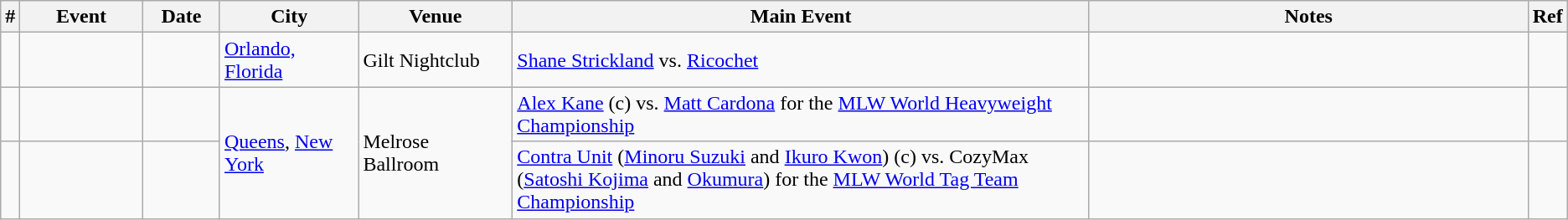<table class="wikitable sortable" align="center">
<tr>
<th width="1%">#</th>
<th width="8%">Event</th>
<th width="5%">Date</th>
<th width="9%">City</th>
<th width="10%">Venue</th>
<th width="38%">Main Event</th>
<th width="35%">Notes</th>
<th width="5%">Ref</th>
</tr>
<tr>
<td></td>
<td></td>
<td></td>
<td><a href='#'>Orlando, Florida</a></td>
<td>Gilt Nightclub</td>
<td><a href='#'>Shane Strickland</a> vs. <a href='#'>Ricochet</a></td>
<td></td>
<td></td>
</tr>
<tr>
<td></td>
<td></td>
<td></td>
<td rowspan=2><a href='#'>Queens</a>, <a href='#'>New York</a></td>
<td rowspan=2>Melrose Ballroom</td>
<td><a href='#'>Alex Kane</a> (c) vs. <a href='#'>Matt Cardona</a> for the <a href='#'>MLW World Heavyweight Championship</a></td>
<td></td>
<td></td>
</tr>
<tr>
<td></td>
<td></td>
<td></td>
<td><a href='#'>Contra Unit</a> (<a href='#'>Minoru Suzuki</a> and <a href='#'>Ikuro Kwon</a>) (c) vs. CozyMax (<a href='#'>Satoshi Kojima</a> and <a href='#'>Okumura</a>) for the <a href='#'>MLW World Tag Team Championship</a></td>
<td></td>
<td></td>
</tr>
</table>
